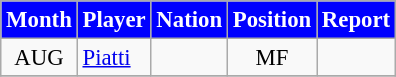<table class="wikitable" style="font-size: 95%; text-align: center;">
<tr>
<th style="background:#00f; color:white; text-align:center;">Month</th>
<th style="background:#00f; color:white; text-align:center;">Player</th>
<th style="background:#00f; color:white; text-align:center;">Nation</th>
<th style="background:#00f; color:white; text-align:center;">Position</th>
<th style="background:#00f; color:white; text-align:center;">Report</th>
</tr>
<tr>
<td>AUG</td>
<td style="text-align:left;"><a href='#'>Piatti</a></td>
<td style="text-align:left;"></td>
<td>MF</td>
<td></td>
</tr>
<tr>
</tr>
</table>
